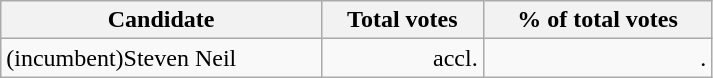<table class="wikitable" width="475">
<tr>
<th align="left">Candidate</th>
<th align="right">Total votes</th>
<th align="right">% of total votes</th>
</tr>
<tr>
<td align="left">(incumbent)Steven Neil</td>
<td align="right">accl.</td>
<td align="right">.</td>
</tr>
</table>
